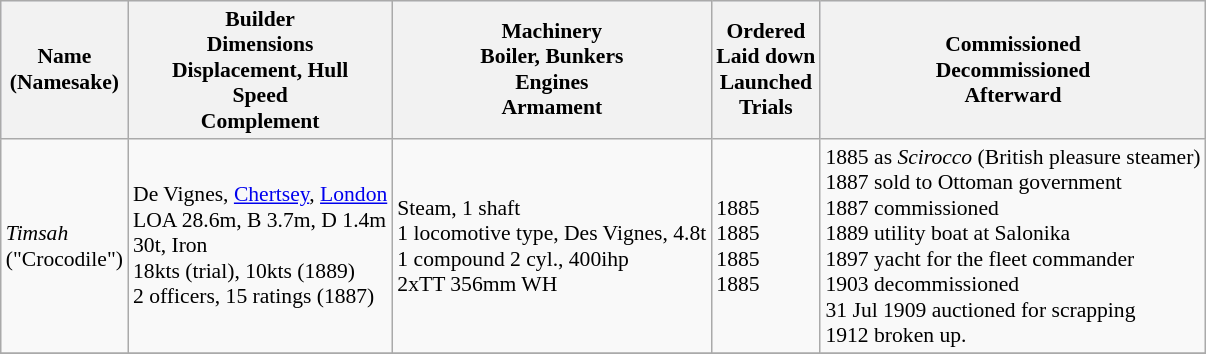<table class="wikitable" style="font-size:90%;">
<tr bgcolor="#e6e9ff">
<th>Name<br>(Namesake)</th>
<th>Builder<br>Dimensions<br>Displacement, Hull<br>Speed<br>Complement</th>
<th>Machinery<br>Boiler, Bunkers<br>Engines<br>Armament</th>
<th>Ordered<br>Laid down<br>Launched<br>Trials</th>
<th>Commissioned<br>Decommissioned<br>Afterward</th>
</tr>
<tr ---->
<td><em>Timsah</em><br>("Crocodile")</td>
<td> De Vignes, <a href='#'>Chertsey</a>, <a href='#'>London</a><br>LOA 28.6m, B 3.7m, D 1.4m<br>30t, Iron<br>18kts (trial), 10kts (1889)<br>2 officers, 15 ratings (1887)</td>
<td>Steam, 1 shaft<br>1 locomotive type, Des Vignes, 4.8t<br>1 compound 2 cyl., 400ihp<br>2xTT 356mm WH</td>
<td>1885<br>1885<br>1885<br>1885</td>
<td>1885 as <em>Scirocco</em> (British pleasure steamer)<br>1887 sold to Ottoman government<br>1887 commissioned<br>1889 utility boat at Salonika<br>1897 yacht for the fleet commander<br>1903 decommissioned<br>31 Jul 1909 auctioned for scrapping<br>1912 broken up.</td>
</tr>
<tr ---->
</tr>
</table>
